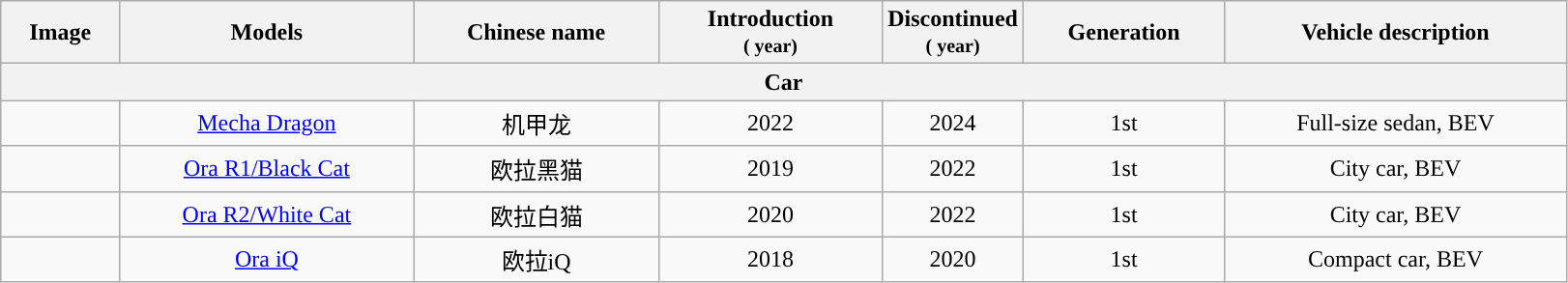<table class="wikitable sortable" style="text-align: center;">
<tr>
<th class="unsortable">Image</th>
<th>Models</th>
<th>Chinese name</th>
<th>Introduction<br><small>( year)</small></th>
<th width="9%">Discontinued<br><small>( year)</small></th>
<th>Generation</th>
<th>Vehicle description</th>
</tr>
<tr>
<th colspan="7">Car</th>
</tr>
<tr>
<td></td>
<td><a href='#'>Mecha Dragon</a></td>
<td>机甲龙</td>
<td>2022</td>
<td>2024</td>
<td>1st</td>
<td>Full-size sedan, BEV</td>
</tr>
<tr>
<td></td>
<td><a href='#'>Ora R1/Black Cat</a></td>
<td>欧拉黑猫</td>
<td>2019</td>
<td>2022</td>
<td>1st</td>
<td>City car, BEV</td>
</tr>
<tr>
<td></td>
<td><a href='#'>Ora R2/White Cat</a></td>
<td>欧拉白猫</td>
<td>2020</td>
<td>2022</td>
<td>1st</td>
<td>City car, BEV</td>
</tr>
<tr>
<td></td>
<td><a href='#'>Ora iQ</a></td>
<td>欧拉iQ</td>
<td>2018</td>
<td>2020</td>
<td>1st</td>
<td>Compact car, BEV</td>
</tr>
</table>
